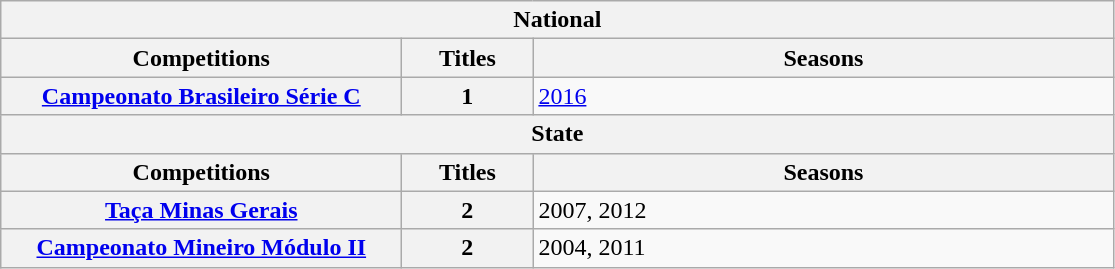<table class="wikitable">
<tr>
<th colspan="3">National</th>
</tr>
<tr>
<th style="width:260px">Competitions</th>
<th style="width:80px">Titles</th>
<th style="width:380px">Seasons</th>
</tr>
<tr>
<th><a href='#'>Campeonato Brasileiro Série C</a></th>
<th style="text-align:center"><strong>1</strong></th>
<td align="left"><a href='#'>2016</a></td>
</tr>
<tr>
<th colspan="3">State</th>
</tr>
<tr>
<th>Competitions</th>
<th>Titles</th>
<th>Seasons</th>
</tr>
<tr>
<th style="text-align:center"><a href='#'>Taça Minas Gerais</a></th>
<th style="text-align:center"><strong>2</strong></th>
<td align="left">2007, 2012</td>
</tr>
<tr>
<th style="text-align:center"><a href='#'>Campeonato Mineiro Módulo II</a></th>
<th style="text-align:center"><strong>2</strong></th>
<td align="left">2004, 2011</td>
</tr>
</table>
